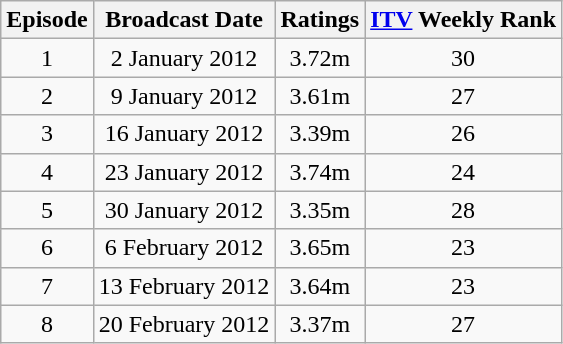<table class="wikitable" style="text-align:center;">
<tr>
<th>Episode</th>
<th>Broadcast Date</th>
<th>Ratings</th>
<th><a href='#'>ITV</a> Weekly Rank</th>
</tr>
<tr>
<td>1</td>
<td>2 January 2012</td>
<td>3.72m</td>
<td>30</td>
</tr>
<tr>
<td>2</td>
<td>9 January 2012</td>
<td>3.61m</td>
<td>27</td>
</tr>
<tr>
<td>3</td>
<td>16 January 2012</td>
<td>3.39m</td>
<td>26</td>
</tr>
<tr>
<td>4</td>
<td>23 January 2012</td>
<td>3.74m</td>
<td>24</td>
</tr>
<tr>
<td>5</td>
<td>30 January 2012</td>
<td>3.35m</td>
<td>28</td>
</tr>
<tr>
<td>6</td>
<td>6 February 2012</td>
<td>3.65m</td>
<td>23</td>
</tr>
<tr>
<td>7</td>
<td>13 February 2012</td>
<td>3.64m</td>
<td>23</td>
</tr>
<tr>
<td>8</td>
<td>20 February 2012</td>
<td>3.37m</td>
<td>27</td>
</tr>
</table>
